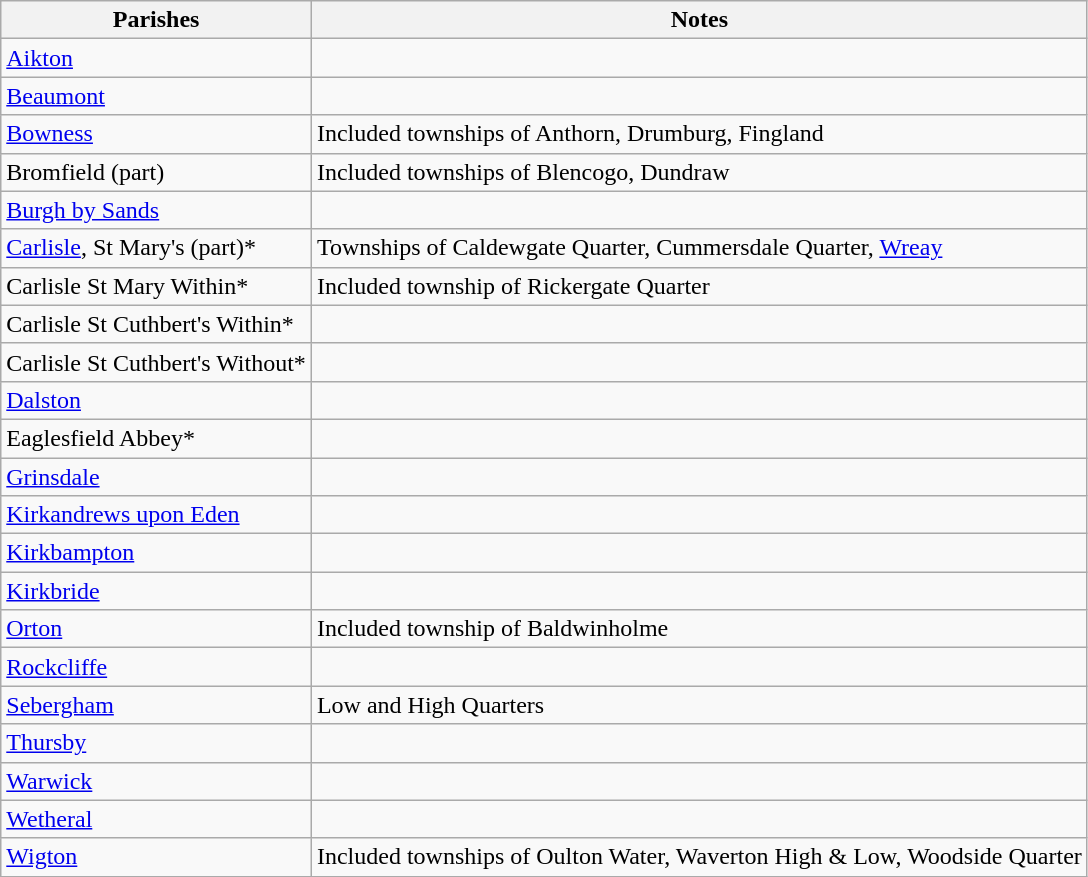<table class="wikitable">
<tr>
<th>Parishes</th>
<th>Notes</th>
</tr>
<tr>
<td><a href='#'>Aikton</a></td>
<td></td>
</tr>
<tr>
<td><a href='#'>Beaumont</a></td>
<td></td>
</tr>
<tr>
<td><a href='#'>Bowness</a></td>
<td>Included townships of Anthorn, Drumburg, Fingland</td>
</tr>
<tr>
<td>Bromfield (part)</td>
<td>Included townships of Blencogo, Dundraw</td>
</tr>
<tr>
<td><a href='#'>Burgh by Sands</a></td>
<td></td>
</tr>
<tr>
<td><a href='#'>Carlisle</a>, St Mary's (part)*</td>
<td>Townships of Caldewgate Quarter, Cummersdale Quarter, <a href='#'>Wreay</a></td>
</tr>
<tr>
<td>Carlisle St Mary Within*</td>
<td>Included township of Rickergate Quarter</td>
</tr>
<tr>
<td>Carlisle St Cuthbert's Within*</td>
<td></td>
</tr>
<tr>
<td>Carlisle St Cuthbert's Without*</td>
<td></td>
</tr>
<tr>
<td><a href='#'>Dalston</a></td>
<td></td>
</tr>
<tr>
<td>Eaglesfield Abbey*</td>
<td></td>
</tr>
<tr>
<td><a href='#'>Grinsdale</a></td>
<td></td>
</tr>
<tr>
<td><a href='#'>Kirkandrews upon Eden</a></td>
<td></td>
</tr>
<tr>
<td><a href='#'>Kirkbampton</a></td>
<td></td>
</tr>
<tr>
<td><a href='#'>Kirkbride</a></td>
<td></td>
</tr>
<tr>
<td><a href='#'>Orton</a></td>
<td>Included township of Baldwinholme</td>
</tr>
<tr>
<td><a href='#'>Rockcliffe</a></td>
<td></td>
</tr>
<tr>
<td><a href='#'>Sebergham</a></td>
<td>Low and High Quarters</td>
</tr>
<tr>
<td><a href='#'>Thursby</a></td>
<td></td>
</tr>
<tr>
<td><a href='#'>Warwick</a></td>
<td></td>
</tr>
<tr>
<td><a href='#'>Wetheral</a></td>
<td></td>
</tr>
<tr>
<td><a href='#'>Wigton</a></td>
<td>Included townships of Oulton Water, Waverton High & Low, Woodside Quarter</td>
</tr>
</table>
